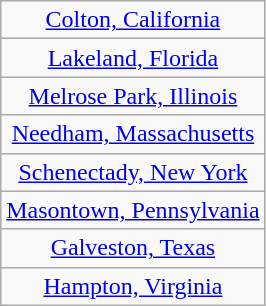<table class="wikitable" style="text-align: center;">
<tr>
<td> <a href='#'>Colton, California</a></td>
</tr>
<tr>
<td> <a href='#'>Lakeland, Florida</a></td>
</tr>
<tr>
<td> <a href='#'>Melrose Park, Illinois</a></td>
</tr>
<tr>
<td> <a href='#'>Needham, Massachusetts</a></td>
</tr>
<tr>
<td> <a href='#'>Schenectady, New York</a></td>
</tr>
<tr>
<td> <a href='#'>Masontown, Pennsylvania</a></td>
</tr>
<tr>
<td> <a href='#'>Galveston, Texas</a></td>
</tr>
<tr>
<td> <a href='#'>Hampton, Virginia</a></td>
</tr>
</table>
